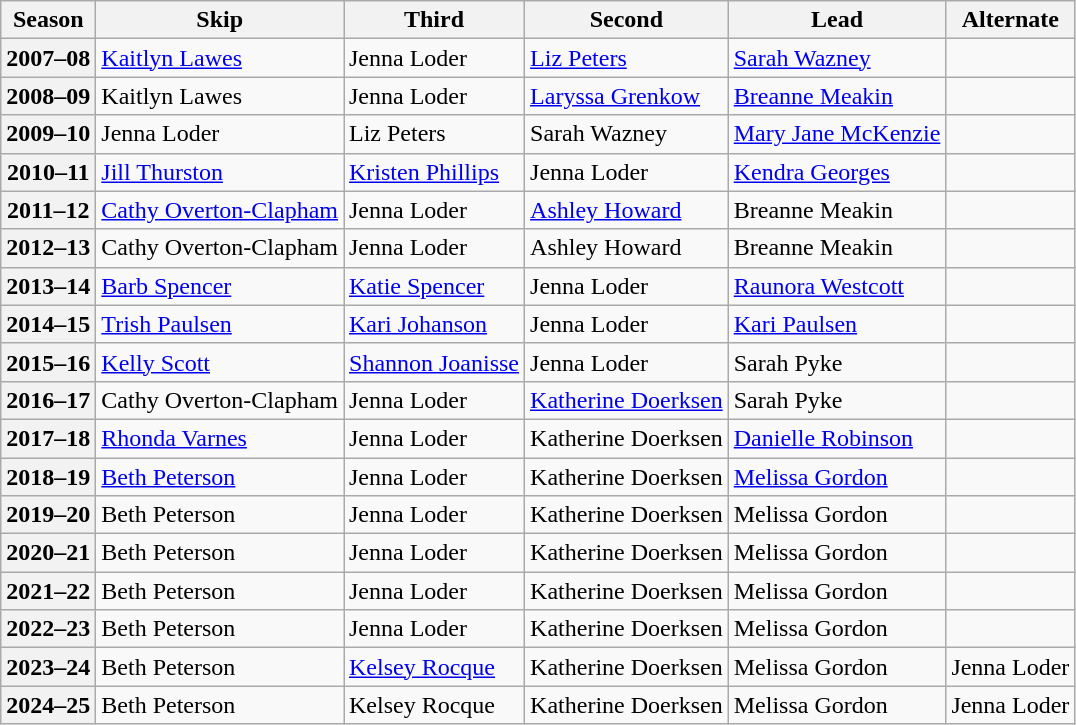<table class="wikitable">
<tr>
<th scope="col">Season</th>
<th scope="col">Skip</th>
<th scope="col">Third</th>
<th scope="col">Second</th>
<th scope="col">Lead</th>
<th scope="col">Alternate</th>
</tr>
<tr>
<th scope="row">2007–08</th>
<td><a href='#'>Kaitlyn Lawes</a></td>
<td>Jenna Loder</td>
<td><a href='#'>Liz Peters</a></td>
<td><a href='#'>Sarah Wazney</a></td>
<td></td>
</tr>
<tr>
<th scope="row">2008–09</th>
<td>Kaitlyn Lawes</td>
<td>Jenna Loder</td>
<td><a href='#'>Laryssa Grenkow</a></td>
<td><a href='#'>Breanne Meakin</a></td>
<td></td>
</tr>
<tr>
<th scope="row">2009–10</th>
<td>Jenna Loder</td>
<td>Liz Peters</td>
<td>Sarah Wazney</td>
<td><a href='#'>Mary Jane McKenzie</a></td>
<td></td>
</tr>
<tr>
<th scope="row">2010–11</th>
<td><a href='#'>Jill Thurston</a></td>
<td><a href='#'>Kristen Phillips</a></td>
<td>Jenna Loder</td>
<td><a href='#'>Kendra Georges</a></td>
<td></td>
</tr>
<tr>
<th scope="row">2011–12</th>
<td><a href='#'>Cathy Overton-Clapham</a></td>
<td>Jenna Loder</td>
<td><a href='#'>Ashley Howard</a></td>
<td>Breanne Meakin</td>
<td></td>
</tr>
<tr>
<th scope="row">2012–13</th>
<td>Cathy Overton-Clapham</td>
<td>Jenna Loder</td>
<td>Ashley Howard</td>
<td>Breanne Meakin</td>
<td></td>
</tr>
<tr>
<th scope="row">2013–14</th>
<td><a href='#'>Barb Spencer</a></td>
<td><a href='#'>Katie Spencer</a></td>
<td>Jenna Loder</td>
<td><a href='#'>Raunora Westcott</a></td>
<td></td>
</tr>
<tr>
<th scope="row">2014–15</th>
<td><a href='#'>Trish Paulsen</a></td>
<td><a href='#'>Kari Johanson</a></td>
<td>Jenna Loder</td>
<td><a href='#'>Kari Paulsen</a></td>
<td></td>
</tr>
<tr>
<th scope="row">2015–16</th>
<td><a href='#'>Kelly Scott</a></td>
<td><a href='#'>Shannon Joanisse</a></td>
<td>Jenna Loder</td>
<td>Sarah Pyke</td>
<td></td>
</tr>
<tr>
<th scope="row">2016–17</th>
<td>Cathy Overton-Clapham</td>
<td>Jenna Loder</td>
<td><a href='#'>Katherine Doerksen</a></td>
<td>Sarah Pyke</td>
<td></td>
</tr>
<tr>
<th scope="row">2017–18</th>
<td><a href='#'>Rhonda Varnes</a></td>
<td>Jenna Loder</td>
<td>Katherine Doerksen</td>
<td><a href='#'>Danielle Robinson</a></td>
<td></td>
</tr>
<tr>
<th scope="row">2018–19</th>
<td><a href='#'>Beth Peterson</a></td>
<td>Jenna Loder</td>
<td>Katherine Doerksen</td>
<td><a href='#'>Melissa Gordon</a></td>
<td></td>
</tr>
<tr>
<th scope="row">2019–20</th>
<td>Beth Peterson</td>
<td>Jenna Loder</td>
<td>Katherine Doerksen</td>
<td>Melissa Gordon</td>
<td></td>
</tr>
<tr>
<th scope="row">2020–21</th>
<td>Beth Peterson</td>
<td>Jenna Loder</td>
<td>Katherine Doerksen</td>
<td>Melissa Gordon</td>
<td></td>
</tr>
<tr>
<th scope="row">2021–22</th>
<td>Beth Peterson</td>
<td>Jenna Loder</td>
<td>Katherine Doerksen</td>
<td>Melissa Gordon</td>
<td></td>
</tr>
<tr>
<th scope="row">2022–23</th>
<td>Beth Peterson</td>
<td>Jenna Loder</td>
<td>Katherine Doerksen</td>
<td>Melissa Gordon</td>
<td></td>
</tr>
<tr>
<th scope="row">2023–24</th>
<td>Beth Peterson</td>
<td><a href='#'>Kelsey Rocque</a></td>
<td>Katherine Doerksen</td>
<td>Melissa Gordon</td>
<td>Jenna Loder</td>
</tr>
<tr>
<th scope="row">2024–25</th>
<td>Beth Peterson</td>
<td>Kelsey Rocque</td>
<td>Katherine Doerksen</td>
<td>Melissa Gordon</td>
<td>Jenna Loder</td>
</tr>
</table>
